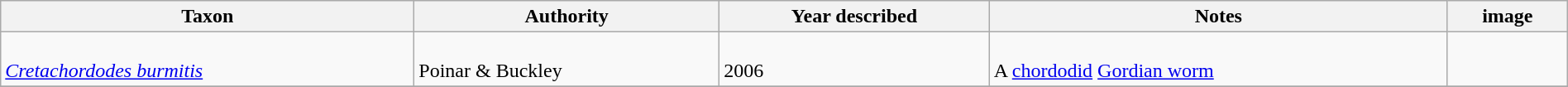<table class="wikitable sortable" align="center" width="100%">
<tr>
<th>Taxon</th>
<th>Authority</th>
<th>Year described</th>
<th>Notes</th>
<th>image</th>
</tr>
<tr>
<td><br><em><a href='#'>Cretachordodes burmitis</a></em></td>
<td><br>Poinar & Buckley</td>
<td><br>2006</td>
<td><br>A <a href='#'>chordodid</a> <a href='#'>Gordian worm</a></td>
<td></td>
</tr>
<tr>
</tr>
</table>
